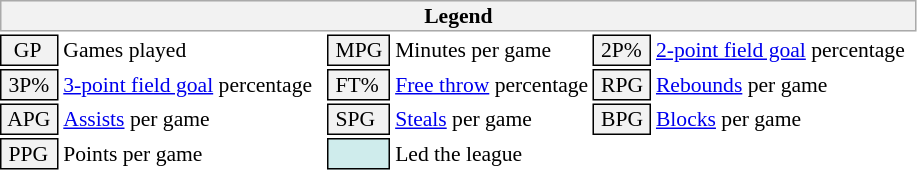<table class="toccolours" style="font-size: 90%; white-space: nowrap;">
<tr>
<th colspan="6" style="background-color: #F2F2F2; border: 1px solid #AAAAAA;">Legend</th>
</tr>
<tr>
<td style="background-color: #F2F2F2; border: 1px solid black;">  GP</td>
<td>Games played</td>
<td style="background-color: #F2F2F2; border: 1px solid black"> MPG </td>
<td>Minutes per game</td>
<td style="background-color: #F2F2F2; border: 1px solid black;"> 2P% </td>
<td style="padding-right: 8px"><a href='#'>2-point field goal</a> percentage</td>
</tr>
<tr>
<td style="background-color: #F2F2F2; border: 1px solid black"> 3P% </td>
<td style="padding-right: 8px"><a href='#'>3-point field goal</a> percentage</td>
<td style="background-color: #F2F2F2; border: 1px solid black"> FT% </td>
<td><a href='#'>Free throw</a> percentage</td>
<td style="background-color: #F2F2F2; border: 1px solid black;"> RPG </td>
<td><a href='#'>Rebounds</a> per game</td>
</tr>
<tr>
<td style="background-color: #F2F2F2; border: 1px solid black"> APG </td>
<td><a href='#'>Assists</a> per game</td>
<td style="background-color: #F2F2F2; border: 1px solid black"> SPG </td>
<td><a href='#'>Steals</a> per game</td>
<td style="background-color: #F2F2F2; border: 1px solid black;"> BPG </td>
<td><a href='#'>Blocks</a> per game</td>
</tr>
<tr>
<td style="background-color: #F2F2F2; border: 1px solid black"> PPG </td>
<td>Points per game</td>
<td style="background-color: #CFECEC; border: 1px solid black"> <strong> </strong> </td>
<td>Led the league</td>
</tr>
<tr>
</tr>
</table>
